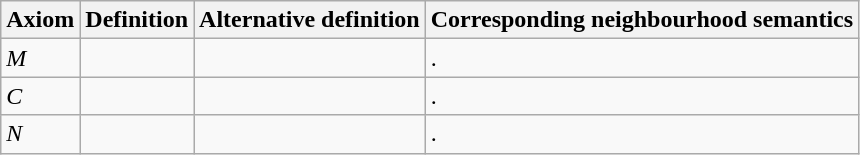<table class="wikitable">
<tr>
<th>Axiom</th>
<th>Definition</th>
<th>Alternative definition</th>
<th>Corresponding neighbourhood semantics</th>
</tr>
<tr>
<td><em>M</em></td>
<td></td>
<td></td>
<td>.</td>
</tr>
<tr>
<td><em>C</em></td>
<td></td>
<td></td>
<td>.</td>
</tr>
<tr>
<td><em>N</em></td>
<td></td>
<td></td>
<td>.</td>
</tr>
</table>
